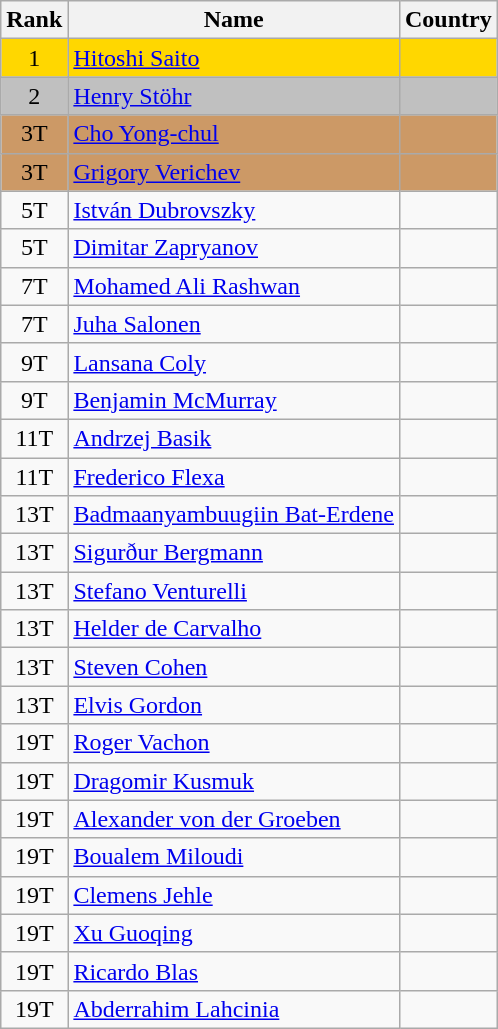<table class="wikitable sortable" style="text-align:center">
<tr>
<th>Rank</th>
<th>Name</th>
<th>Country</th>
</tr>
<tr bgcolor=gold>
<td>1</td>
<td align="left"><a href='#'>Hitoshi Saito</a></td>
<td align="left"></td>
</tr>
<tr bgcolor=silver>
<td>2</td>
<td align="left"><a href='#'>Henry Stöhr</a></td>
<td align="left"></td>
</tr>
<tr bgcolor=#CC9966>
<td>3T</td>
<td align="left"><a href='#'>Cho Yong-chul</a></td>
<td align="left"></td>
</tr>
<tr bgcolor=#CC9966>
<td>3T</td>
<td align="left"><a href='#'>Grigory Verichev</a></td>
<td align="left"></td>
</tr>
<tr>
<td>5T</td>
<td align="left"><a href='#'>István Dubrovszky</a></td>
<td align="left"></td>
</tr>
<tr>
<td>5T</td>
<td align="left"><a href='#'>Dimitar Zapryanov</a></td>
<td align="left"></td>
</tr>
<tr>
<td>7T</td>
<td align="left"><a href='#'>Mohamed Ali Rashwan</a></td>
<td align="left"></td>
</tr>
<tr>
<td>7T</td>
<td align="left"><a href='#'>Juha Salonen</a></td>
<td align="left"></td>
</tr>
<tr>
<td>9T</td>
<td align="left"><a href='#'>Lansana Coly</a></td>
<td align="left"></td>
</tr>
<tr>
<td>9T</td>
<td align="left"><a href='#'>Benjamin McMurray</a></td>
<td align="left"></td>
</tr>
<tr>
<td>11T</td>
<td align="left"><a href='#'>Andrzej Basik</a></td>
<td align="left"></td>
</tr>
<tr>
<td>11T</td>
<td align="left"><a href='#'>Frederico Flexa</a></td>
<td align="left"></td>
</tr>
<tr>
<td>13T</td>
<td align="left"><a href='#'>Badmaanyambuugiin Bat-Erdene</a></td>
<td align="left"></td>
</tr>
<tr>
<td>13T</td>
<td align="left"><a href='#'>Sigurður Bergmann</a></td>
<td align="left"></td>
</tr>
<tr>
<td>13T</td>
<td align="left"><a href='#'>Stefano Venturelli</a></td>
<td align="left"></td>
</tr>
<tr>
<td>13T</td>
<td align="left"><a href='#'>Helder de Carvalho</a></td>
<td align="left"></td>
</tr>
<tr>
<td>13T</td>
<td align="left"><a href='#'>Steven Cohen</a></td>
<td align="left"></td>
</tr>
<tr>
<td>13T</td>
<td align="left"><a href='#'>Elvis Gordon</a></td>
<td align="left"></td>
</tr>
<tr>
<td>19T</td>
<td align="left"><a href='#'>Roger Vachon</a></td>
<td align="left"></td>
</tr>
<tr>
<td>19T</td>
<td align="left"><a href='#'>Dragomir Kusmuk</a></td>
<td align="left"></td>
</tr>
<tr>
<td>19T</td>
<td align="left"><a href='#'>Alexander von der Groeben</a></td>
<td align="left"></td>
</tr>
<tr>
<td>19T</td>
<td align="left"><a href='#'>Boualem Miloudi</a></td>
<td align="left"></td>
</tr>
<tr>
<td>19T</td>
<td align="left"><a href='#'>Clemens Jehle</a></td>
<td align="left"></td>
</tr>
<tr>
<td>19T</td>
<td align="left"><a href='#'>Xu Guoqing</a></td>
<td align="left"></td>
</tr>
<tr>
<td>19T</td>
<td align="left"><a href='#'>Ricardo Blas</a></td>
<td align="left"></td>
</tr>
<tr>
<td>19T</td>
<td align="left"><a href='#'>Abderrahim Lahcinia</a></td>
<td align="left"></td>
</tr>
</table>
